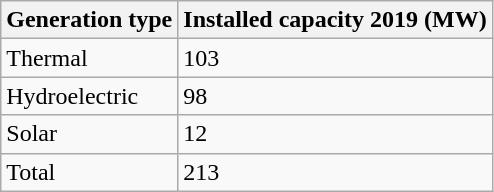<table class="wikitable">
<tr>
<th>Generation type</th>
<th>Installed capacity 2019 (MW)</th>
</tr>
<tr>
<td>Thermal</td>
<td>103</td>
</tr>
<tr>
<td>Hydroelectric</td>
<td>98</td>
</tr>
<tr>
<td>Solar</td>
<td>12</td>
</tr>
<tr>
<td>Total</td>
<td>213</td>
</tr>
</table>
